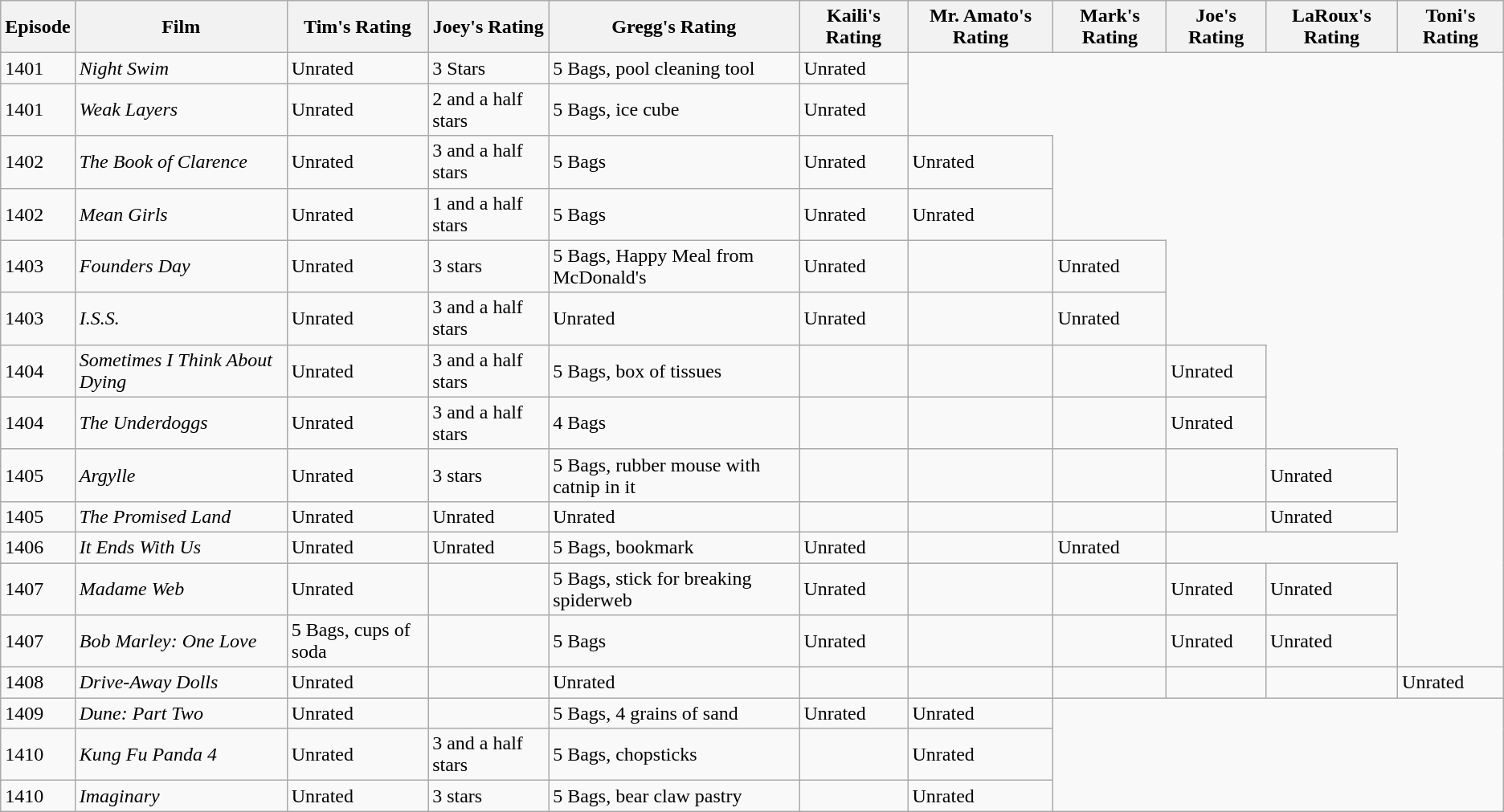<table class="wikitable">
<tr>
<th>Episode</th>
<th>Film</th>
<th>Tim's Rating</th>
<th>Joey's Rating</th>
<th>Gregg's Rating</th>
<th>Kaili's Rating</th>
<th>Mr. Amato's Rating</th>
<th>Mark's Rating</th>
<th>Joe's Rating</th>
<th>LaRoux's Rating</th>
<th>Toni's Rating</th>
</tr>
<tr>
<td>1401</td>
<td><em>Night Swim</em></td>
<td>Unrated</td>
<td>3 Stars</td>
<td>5 Bags, pool cleaning tool</td>
<td>Unrated</td>
</tr>
<tr>
<td>1401</td>
<td><em>Weak Layers</em></td>
<td>Unrated</td>
<td>2 and a half stars</td>
<td>5 Bags, ice cube</td>
<td>Unrated</td>
</tr>
<tr>
<td>1402</td>
<td><em>The Book of Clarence</em></td>
<td>Unrated</td>
<td>3 and a half stars</td>
<td>5 Bags</td>
<td>Unrated</td>
<td>Unrated</td>
</tr>
<tr>
<td>1402</td>
<td><em>Mean Girls</em></td>
<td>Unrated</td>
<td>1 and a half stars</td>
<td>5 Bags</td>
<td>Unrated</td>
<td>Unrated</td>
</tr>
<tr>
<td>1403</td>
<td><em>Founders Day</em></td>
<td>Unrated</td>
<td>3 stars</td>
<td>5 Bags, Happy Meal from McDonald's</td>
<td>Unrated</td>
<td></td>
<td>Unrated</td>
</tr>
<tr>
<td>1403</td>
<td><em>I.S.S.</em></td>
<td>Unrated</td>
<td>3 and a half stars</td>
<td>Unrated</td>
<td>Unrated</td>
<td></td>
<td>Unrated</td>
</tr>
<tr>
<td>1404</td>
<td><em>Sometimes I Think About Dying</em></td>
<td>Unrated</td>
<td>3 and a half stars</td>
<td>5 Bags, box of tissues</td>
<td></td>
<td></td>
<td></td>
<td>Unrated</td>
</tr>
<tr>
<td>1404</td>
<td><em>The Underdoggs</em></td>
<td>Unrated</td>
<td>3 and a half stars</td>
<td>4 Bags</td>
<td></td>
<td></td>
<td></td>
<td>Unrated</td>
</tr>
<tr>
<td>1405</td>
<td><em>Argylle</em></td>
<td>Unrated</td>
<td>3 stars</td>
<td>5 Bags, rubber mouse with catnip in it</td>
<td></td>
<td></td>
<td></td>
<td></td>
<td>Unrated</td>
</tr>
<tr>
<td>1405</td>
<td><em>The Promised Land</em></td>
<td>Unrated</td>
<td>Unrated</td>
<td>Unrated</td>
<td></td>
<td></td>
<td></td>
<td></td>
<td>Unrated</td>
</tr>
<tr>
<td>1406</td>
<td><em>It Ends With Us</em></td>
<td>Unrated</td>
<td>Unrated</td>
<td>5 Bags, bookmark</td>
<td>Unrated</td>
<td></td>
<td>Unrated</td>
</tr>
<tr>
<td>1407</td>
<td><em>Madame Web</em></td>
<td>Unrated</td>
<td></td>
<td>5 Bags, stick for breaking spiderweb</td>
<td>Unrated</td>
<td></td>
<td></td>
<td>Unrated</td>
<td>Unrated</td>
</tr>
<tr>
<td>1407</td>
<td><em>Bob Marley: One Love</em></td>
<td>5 Bags, cups of soda</td>
<td></td>
<td>5 Bags</td>
<td>Unrated</td>
<td></td>
<td></td>
<td>Unrated</td>
<td>Unrated</td>
</tr>
<tr>
<td>1408</td>
<td><em>Drive-Away Dolls</em></td>
<td>Unrated</td>
<td></td>
<td>Unrated</td>
<td></td>
<td></td>
<td></td>
<td></td>
<td></td>
<td>Unrated</td>
</tr>
<tr>
<td>1409</td>
<td><em>Dune: Part Two</em></td>
<td>Unrated</td>
<td></td>
<td>5 Bags, 4 grains of sand</td>
<td>Unrated</td>
<td>Unrated</td>
</tr>
<tr>
<td>1410</td>
<td><em>Kung Fu Panda 4</em></td>
<td>Unrated</td>
<td>3 and a half stars</td>
<td>5 Bags, chopsticks</td>
<td></td>
<td>Unrated</td>
</tr>
<tr>
<td>1410</td>
<td><em>Imaginary</em></td>
<td>Unrated</td>
<td>3 stars</td>
<td>5 Bags, bear claw pastry</td>
<td></td>
<td>Unrated</td>
</tr>
</table>
